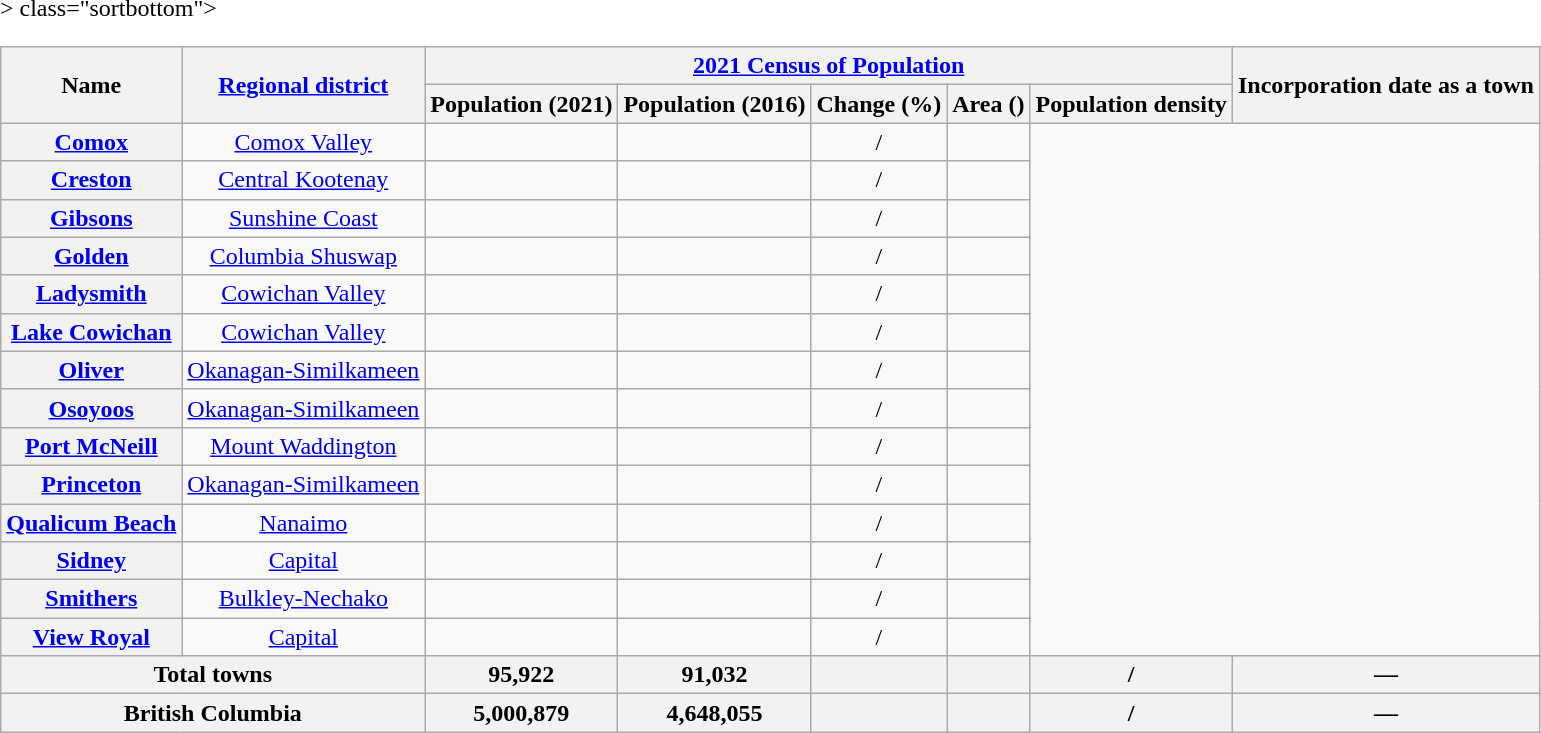<table class="wikitable sortable" style="text-align: center">
<tr>
<th scope="col" rowspan=2>Name</th>
<th scope="col" rowspan=2><a href='#'>Regional district</a></th>
<th scope="colgroup" colspan=5><a href='#'>2021 Census of Population</a></th>
<th scope="col" rowspan=2>Incorporation date as a town</th>
</tr>
<tr>
<th scope="col">Population (2021)</th>
<th scope="col">Population (2016)</th>
<th scope="col">Change (%)</th>
<th scope="col">Area ()</th>
<th scope="col">Population density</th>
</tr>
<tr <onlyinclude>>
<th scope="row"><a href='#'>Comox</a></th>
<td><a href='#'>Comox Valley</a></td>
<td></td>
<td> </td>
<td>/</td>
<td></td>
</tr>
<tr>
<th scope="row"><a href='#'>Creston</a></th>
<td><a href='#'>Central Kootenay</a></td>
<td></td>
<td> </td>
<td>/</td>
<td></td>
</tr>
<tr>
<th scope="row"><a href='#'>Gibsons</a></th>
<td><a href='#'>Sunshine Coast</a></td>
<td></td>
<td> </td>
<td>/</td>
<td></td>
</tr>
<tr>
<th scope="row"><a href='#'>Golden</a></th>
<td><a href='#'>Columbia Shuswap</a></td>
<td></td>
<td> </td>
<td>/</td>
<td></td>
</tr>
<tr>
<th scope="row"><a href='#'>Ladysmith</a></th>
<td><a href='#'>Cowichan Valley</a></td>
<td></td>
<td> </td>
<td>/</td>
<td></td>
</tr>
<tr>
<th scope="row"><a href='#'>Lake Cowichan</a></th>
<td><a href='#'>Cowichan Valley</a></td>
<td></td>
<td> </td>
<td>/</td>
<td></td>
</tr>
<tr>
<th scope="row"><a href='#'>Oliver</a></th>
<td><a href='#'>Okanagan-Similkameen</a></td>
<td></td>
<td> </td>
<td>/</td>
<td></td>
</tr>
<tr>
<th scope="row"><a href='#'>Osoyoos</a></th>
<td><a href='#'>Okanagan-Similkameen</a></td>
<td></td>
<td> </td>
<td>/</td>
<td></td>
</tr>
<tr>
<th scope="row"><a href='#'>Port McNeill</a></th>
<td><a href='#'>Mount Waddington</a></td>
<td></td>
<td> </td>
<td>/</td>
<td></td>
</tr>
<tr>
<th scope="row"><a href='#'>Princeton</a></th>
<td><a href='#'>Okanagan-Similkameen</a></td>
<td></td>
<td> </td>
<td>/</td>
<td></td>
</tr>
<tr>
<th scope="row"><a href='#'>Qualicum Beach</a></th>
<td><a href='#'>Nanaimo</a></td>
<td></td>
<td> </td>
<td>/</td>
<td></td>
</tr>
<tr>
<th scope="row"><a href='#'>Sidney</a></th>
<td><a href='#'>Capital</a></td>
<td></td>
<td> </td>
<td>/</td>
<td></td>
</tr>
<tr>
<th scope="row"><a href='#'>Smithers</a></th>
<td><a href='#'>Bulkley-Nechako</a></td>
<td></td>
<td> </td>
<td>/</td>
<td></td>
</tr>
<tr>
<th scope="row"><a href='#'>View Royal</a></th>
<td><a href='#'>Capital</a></td>
<td></td>
<td> </td>
<td>/</td>
<td></td>
</tr>
<tr </onlyinclude> class="sortbottom">
<th scope="row" colspan="2">Total towns</th>
<th scope="row">95,922</th>
<th scope="row">91,032</th>
<th scope="row"></th>
<th scope="row"> </th>
<th scope="row">/</th>
<th scope="row">—</th>
</tr>
<tr>
<th scope="row" colspan="2">British Columbia</th>
<th scope="row">5,000,879</th>
<th scope="row">4,648,055</th>
<th scope="row"></th>
<th scope="row"> </th>
<th scope="row">/</th>
<th scope="row">—</th>
</tr>
</table>
